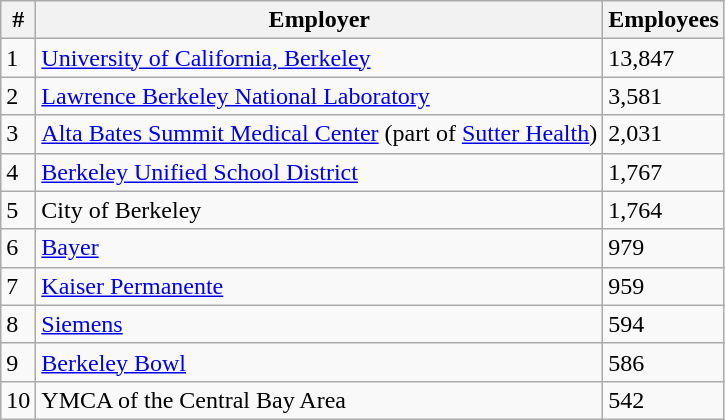<table class="wikitable">
<tr>
<th>#</th>
<th>Employer</th>
<th>Employees</th>
</tr>
<tr>
<td>1</td>
<td><a href='#'>University of California, Berkeley</a></td>
<td>13,847</td>
</tr>
<tr>
<td>2</td>
<td><a href='#'>Lawrence Berkeley National Laboratory</a></td>
<td>3,581</td>
</tr>
<tr>
<td>3</td>
<td><a href='#'>Alta Bates Summit Medical Center</a> (part of <a href='#'>Sutter Health</a>)</td>
<td>2,031</td>
</tr>
<tr>
<td>4</td>
<td><a href='#'>Berkeley Unified School District</a></td>
<td>1,767</td>
</tr>
<tr>
<td>5</td>
<td>City of Berkeley</td>
<td>1,764</td>
</tr>
<tr>
<td>6</td>
<td><a href='#'>Bayer</a></td>
<td>979</td>
</tr>
<tr>
<td>7</td>
<td><a href='#'>Kaiser Permanente</a></td>
<td>959</td>
</tr>
<tr>
<td>8</td>
<td><a href='#'>Siemens</a></td>
<td>594</td>
</tr>
<tr>
<td>9</td>
<td><a href='#'>Berkeley Bowl</a></td>
<td>586</td>
</tr>
<tr>
<td>10</td>
<td>YMCA of the Central Bay Area</td>
<td>542</td>
</tr>
</table>
